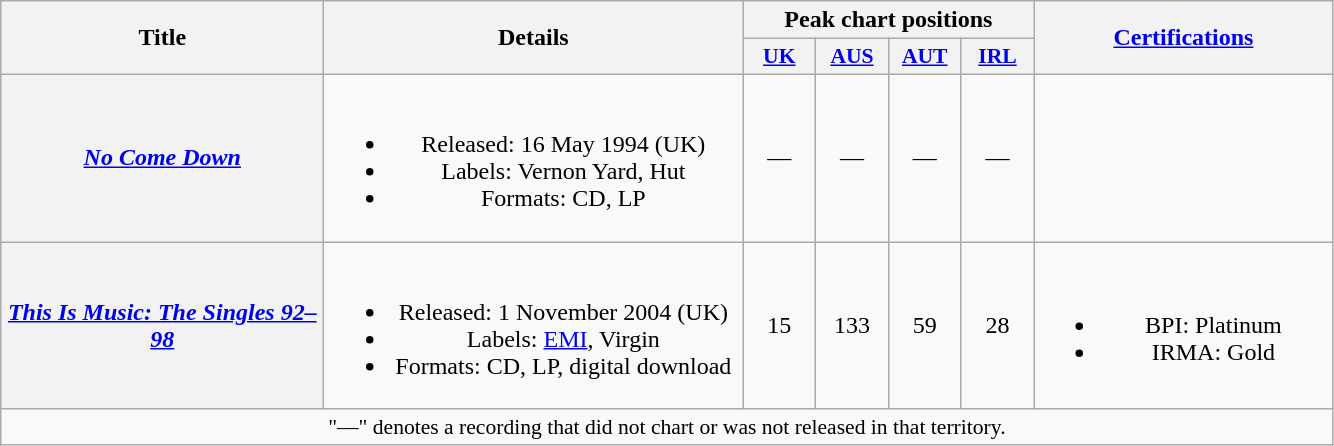<table class="wikitable plainrowheaders" style="text-align:center;" border="1">
<tr>
<th scope="col" rowspan="2" style="width:13em;">Title</th>
<th scope="col" rowspan="2" style="width:17em;">Details</th>
<th scope="col" colspan="4">Peak chart positions</th>
<th scope="col" rowspan="2" style="width:12em;"><a href='#'>Certifications</a></th>
</tr>
<tr>
<th scope="col" style="width:2.9em;font-size:90%;"><a href='#'>UK</a><br></th>
<th scope="col" style="width:2.9em;font-size:90%;"><a href='#'>AUS</a><br></th>
<th scope="col" style="width:2.9em;font-size:90%;"><a href='#'>AUT</a><br></th>
<th scope="col" style="width:2.9em;font-size:90%;"><a href='#'>IRL</a><br></th>
</tr>
<tr>
<th scope="row"><em><a href='#'>No Come Down</a></em></th>
<td><br><ul><li>Released: 16 May 1994 <span>(UK)</span></li><li>Labels: Vernon Yard, Hut</li><li>Formats: CD, LP</li></ul></td>
<td>—</td>
<td>—</td>
<td>—</td>
<td>—</td>
<td></td>
</tr>
<tr>
<th scope="row"><em><a href='#'>This Is Music: The Singles 92–98</a></em></th>
<td><br><ul><li>Released: 1 November 2004 <span>(UK)</span></li><li>Labels: <a href='#'>EMI</a>, Virgin</li><li>Formats: CD, LP, digital download</li></ul></td>
<td>15</td>
<td>133</td>
<td>59</td>
<td>28</td>
<td><br><ul><li>BPI: Platinum</li><li>IRMA: Gold</li></ul></td>
</tr>
<tr>
<td colspan="14" style="font-size:90%">"—" denotes a recording that did not chart or was not released in that territory.</td>
</tr>
</table>
